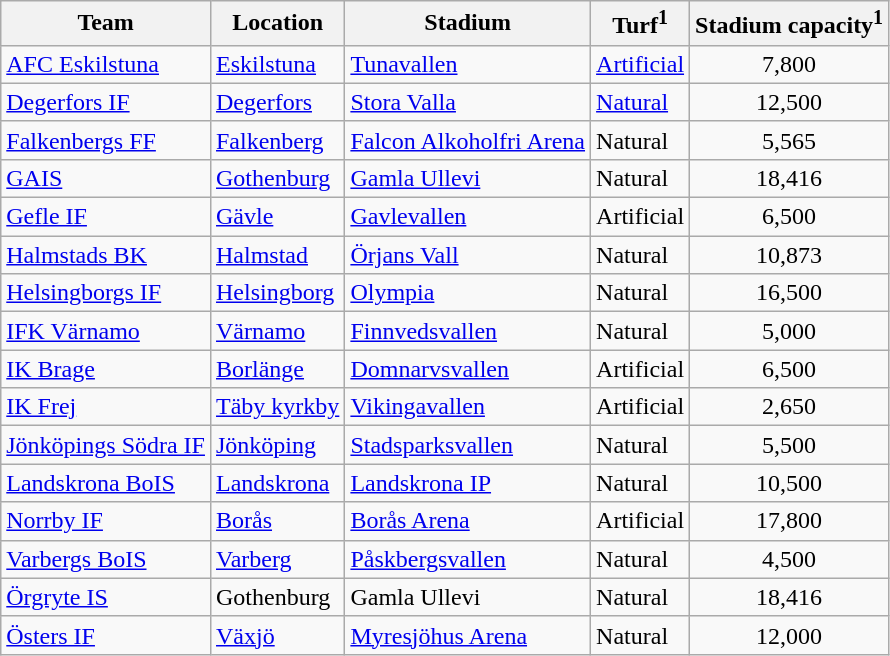<table class="sortable wikitable" style="text-align: left;">
<tr>
<th>Team</th>
<th>Location</th>
<th>Stadium</th>
<th>Turf<sup>1</sup></th>
<th>Stadium capacity<sup>1</sup></th>
</tr>
<tr>
<td><a href='#'>AFC Eskilstuna</a></td>
<td><a href='#'>Eskilstuna</a></td>
<td><a href='#'>Tunavallen</a></td>
<td><a href='#'>Artificial</a></td>
<td align="center">7,800</td>
</tr>
<tr>
<td><a href='#'>Degerfors IF</a></td>
<td><a href='#'>Degerfors</a></td>
<td><a href='#'>Stora Valla</a></td>
<td><a href='#'>Natural</a></td>
<td align="center">12,500</td>
</tr>
<tr>
<td><a href='#'>Falkenbergs FF</a></td>
<td><a href='#'>Falkenberg</a></td>
<td><a href='#'>Falcon Alkoholfri Arena</a></td>
<td>Natural</td>
<td align="center">5,565</td>
</tr>
<tr>
<td><a href='#'>GAIS</a></td>
<td><a href='#'>Gothenburg</a></td>
<td><a href='#'>Gamla Ullevi</a></td>
<td>Natural</td>
<td align="center">18,416</td>
</tr>
<tr>
<td><a href='#'>Gefle IF</a></td>
<td><a href='#'>Gävle</a></td>
<td><a href='#'>Gavlevallen</a></td>
<td>Artificial</td>
<td align="center">6,500</td>
</tr>
<tr>
<td><a href='#'>Halmstads BK</a></td>
<td><a href='#'>Halmstad</a></td>
<td><a href='#'>Örjans Vall</a></td>
<td>Natural</td>
<td align="center">10,873</td>
</tr>
<tr>
<td><a href='#'>Helsingborgs IF</a></td>
<td><a href='#'>Helsingborg</a></td>
<td><a href='#'>Olympia</a></td>
<td>Natural</td>
<td align="center">16,500</td>
</tr>
<tr>
<td><a href='#'>IFK Värnamo</a></td>
<td><a href='#'>Värnamo</a></td>
<td><a href='#'>Finnvedsvallen</a></td>
<td>Natural</td>
<td align="center">5,000</td>
</tr>
<tr>
<td><a href='#'>IK Brage</a></td>
<td><a href='#'>Borlänge</a></td>
<td><a href='#'>Domnarvsvallen</a></td>
<td>Artificial</td>
<td align="center">6,500</td>
</tr>
<tr>
<td><a href='#'>IK Frej</a></td>
<td><a href='#'>Täby kyrkby</a></td>
<td><a href='#'>Vikingavallen</a></td>
<td>Artificial</td>
<td align="center">2,650</td>
</tr>
<tr>
<td><a href='#'>Jönköpings Södra IF</a></td>
<td><a href='#'>Jönköping</a></td>
<td><a href='#'>Stadsparksvallen</a></td>
<td>Natural</td>
<td align="center">5,500</td>
</tr>
<tr>
<td><a href='#'>Landskrona BoIS</a></td>
<td><a href='#'>Landskrona</a></td>
<td><a href='#'>Landskrona IP</a></td>
<td>Natural</td>
<td align="center">10,500</td>
</tr>
<tr>
<td><a href='#'>Norrby IF</a></td>
<td><a href='#'>Borås</a></td>
<td><a href='#'>Borås Arena</a></td>
<td>Artificial</td>
<td align="center">17,800</td>
</tr>
<tr>
<td><a href='#'>Varbergs BoIS</a></td>
<td><a href='#'>Varberg</a></td>
<td><a href='#'>Påskbergsvallen</a></td>
<td>Natural</td>
<td align="center">4,500</td>
</tr>
<tr>
<td><a href='#'>Örgryte IS</a></td>
<td>Gothenburg</td>
<td>Gamla Ullevi</td>
<td>Natural</td>
<td align="center">18,416</td>
</tr>
<tr>
<td><a href='#'>Östers IF</a></td>
<td><a href='#'>Växjö</a></td>
<td><a href='#'>Myresjöhus Arena</a></td>
<td>Natural</td>
<td align="center">12,000</td>
</tr>
</table>
